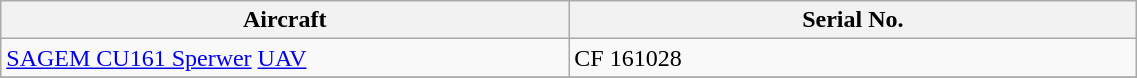<table class="wikitable" width=60%>
<tr>
<th width=50%>Aircraft</th>
<th>Serial No.</th>
</tr>
<tr>
<td><a href='#'>SAGEM CU161 Sperwer</a> <a href='#'>UAV</a></td>
<td>CF 161028</td>
</tr>
<tr>
</tr>
</table>
